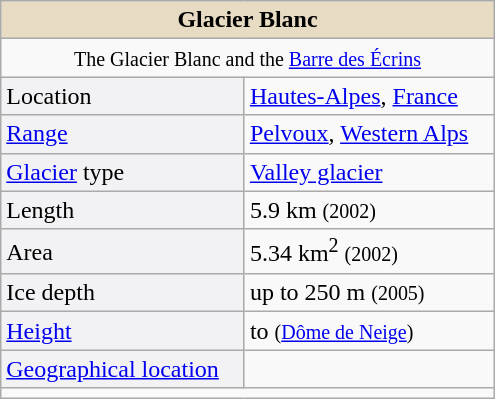<table class="wikitable float-right" style="margin-top: 0;" width="330" align="right">
<tr>
<th colspan="2" style="background-color:#e7dcc3; text-align:center">Glacier Blanc</th>
</tr>
<tr>
<td align="center" colspan="2"> <small>The Glacier Blanc and the <a href='#'>Barre des Écrins</a></small></td>
</tr>
<tr>
<td bgcolor="#f2f2f4">Location</td>
<td><a href='#'>Hautes-Alpes</a>, <a href='#'>France</a></td>
</tr>
<tr>
<td bgcolor="#f2f2f4"><a href='#'>Range</a></td>
<td><a href='#'>Pelvoux</a>, <a href='#'>Western Alps</a></td>
</tr>
<tr>
<td bgcolor="#f2f2f4"><a href='#'>Glacier</a> type</td>
<td><a href='#'>Valley glacier</a></td>
</tr>
<tr>
<td bgcolor="#f2f2f4">Length</td>
<td>5.9 km <small>(2002)</small></td>
</tr>
<tr>
<td bgcolor="#f2f2f4">Area</td>
<td>5.34 km<sup>2</sup> <small>(2002)</small></td>
</tr>
<tr>
<td bgcolor="#f2f2f4">Ice depth</td>
<td>up to 250 m <small>(2005) </small></td>
</tr>
<tr>
<td bgcolor="#f2f2f4"><a href='#'>Height</a></td>
<td> to  <small> (<a href='#'>Dôme de Neige</a>) </small></td>
</tr>
<tr>
<td bgcolor="#f2f2f4"><a href='#'>Geographical location</a></td>
<td></td>
</tr>
<tr>
<td align="center" colspan="2"></td>
</tr>
</table>
